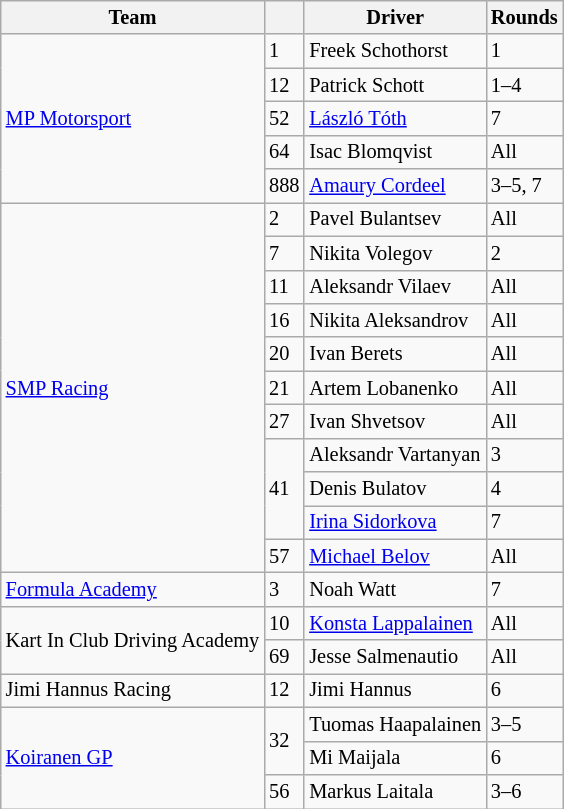<table class="wikitable" style="font-size: 85%;">
<tr>
<th>Team</th>
<th></th>
<th>Driver</th>
<th>Rounds</th>
</tr>
<tr>
<td rowspan=5> <a href='#'>MP Motorsport</a></td>
<td>1</td>
<td> Freek Schothorst</td>
<td>1</td>
</tr>
<tr>
<td>12</td>
<td> Patrick Schott</td>
<td>1–4</td>
</tr>
<tr>
<td>52</td>
<td> <a href='#'>László Tóth</a></td>
<td>7</td>
</tr>
<tr>
<td>64</td>
<td> Isac Blomqvist</td>
<td>All</td>
</tr>
<tr>
<td>888</td>
<td> <a href='#'>Amaury Cordeel</a></td>
<td>3–5, 7</td>
</tr>
<tr>
<td rowspan=11> <a href='#'>SMP Racing</a></td>
<td>2</td>
<td> Pavel Bulantsev</td>
<td>All</td>
</tr>
<tr>
<td>7</td>
<td> Nikita Volegov</td>
<td>2</td>
</tr>
<tr>
<td>11</td>
<td> Aleksandr Vilaev</td>
<td>All</td>
</tr>
<tr>
<td>16</td>
<td> Nikita Aleksandrov</td>
<td>All</td>
</tr>
<tr>
<td>20</td>
<td> Ivan Berets</td>
<td>All</td>
</tr>
<tr>
<td>21</td>
<td> Artem Lobanenko</td>
<td>All</td>
</tr>
<tr>
<td>27</td>
<td> Ivan Shvetsov</td>
<td>All</td>
</tr>
<tr>
<td rowspan=3>41</td>
<td> Aleksandr Vartanyan</td>
<td>3</td>
</tr>
<tr>
<td> Denis Bulatov</td>
<td>4</td>
</tr>
<tr>
<td> <a href='#'>Irina Sidorkova</a></td>
<td>7</td>
</tr>
<tr>
<td>57</td>
<td> <a href='#'>Michael Belov</a></td>
<td>All</td>
</tr>
<tr>
<td> <a href='#'>Formula Academy</a></td>
<td>3</td>
<td> Noah Watt</td>
<td>7</td>
</tr>
<tr>
<td rowspan=2> Kart In Club Driving Academy</td>
<td>10</td>
<td> <a href='#'>Konsta Lappalainen</a></td>
<td>All</td>
</tr>
<tr>
<td>69</td>
<td> Jesse Salmenautio</td>
<td>All</td>
</tr>
<tr>
<td> Jimi Hannus Racing</td>
<td>12</td>
<td> Jimi Hannus</td>
<td>6</td>
</tr>
<tr>
<td rowspan=3> <a href='#'>Koiranen GP</a></td>
<td rowspan=2>32</td>
<td> Tuomas Haapalainen</td>
<td>3–5</td>
</tr>
<tr>
<td> Mi Maijala</td>
<td>6</td>
</tr>
<tr>
<td>56</td>
<td> Markus Laitala</td>
<td>3–6</td>
</tr>
</table>
